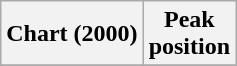<table class="wikitable sortable plainrowheaders" style="text-align:center">
<tr>
<th scope="col">Chart (2000)</th>
<th scope="col">Peak<br>position</th>
</tr>
<tr>
</tr>
</table>
